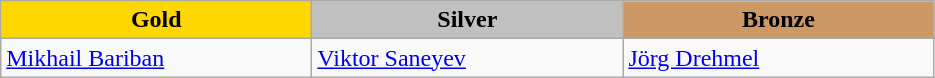<table class="wikitable" style="text-align:left">
<tr align="center">
<td width=200 bgcolor=gold><strong>Gold</strong></td>
<td width=200 bgcolor=silver><strong>Silver</strong></td>
<td width=200 bgcolor=CC9966><strong>Bronze</strong></td>
</tr>
<tr>
<td><a href='#'>Mikhail Bariban</a><br><em></em></td>
<td><a href='#'>Viktor Saneyev</a><br><em></em></td>
<td><a href='#'>Jörg Drehmel</a><br><em></em></td>
</tr>
</table>
